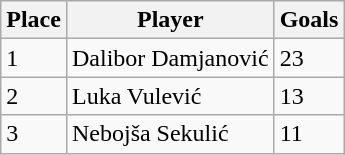<table class="wikitable">
<tr>
<th>Place</th>
<th>Player</th>
<th>Goals</th>
</tr>
<tr>
<td>1</td>
<td>Dalibor Damjanović</td>
<td>23</td>
</tr>
<tr>
<td>2</td>
<td>Luka Vulević</td>
<td>13</td>
</tr>
<tr>
<td>3</td>
<td>Nebojša Sekulić</td>
<td>11</td>
</tr>
</table>
